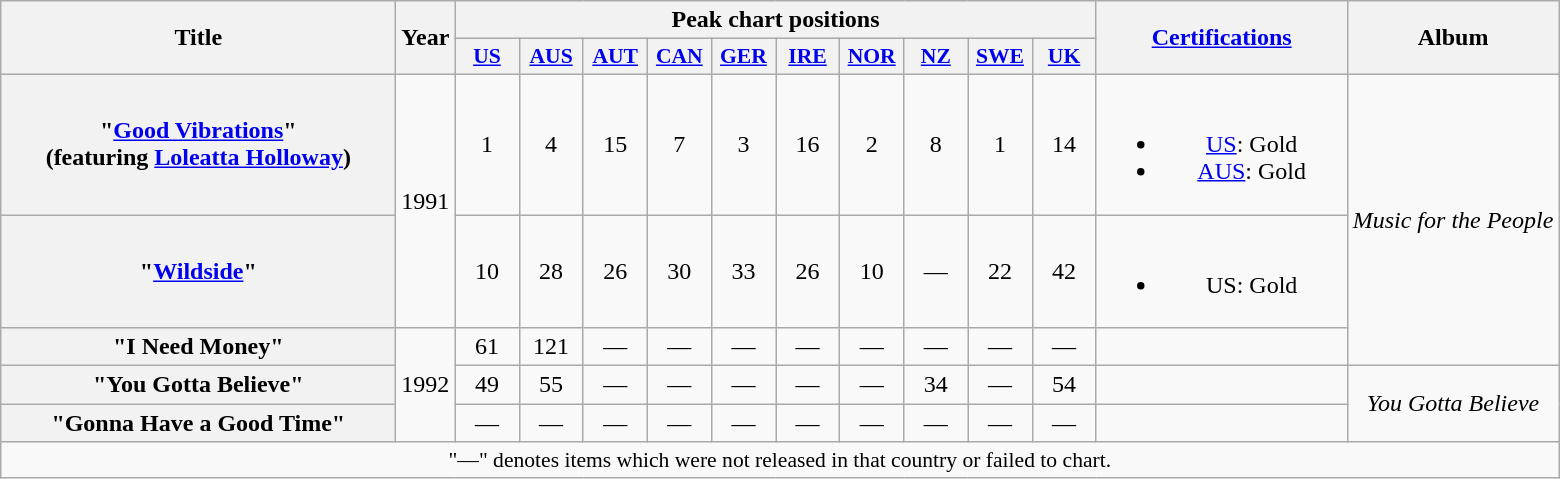<table class="wikitable plainrowheaders" style="text-align:center;">
<tr>
<th scope="col" rowspan="2" style="width:16em;">Title</th>
<th scope="col" rowspan="2">Year</th>
<th scope="col" colspan="10">Peak chart positions</th>
<th scope="col" rowspan="2" style="width:10em;"><a href='#'>Certifications</a></th>
<th scope="col" rowspan="2">Album</th>
</tr>
<tr>
<th scope="col" style="width:2.5em; font-size:90%;"><a href='#'>US</a><br></th>
<th scope="col" style="width:2.5em; font-size:90%;"><a href='#'>AUS</a><br></th>
<th scope="col" style="width:2.5em; font-size:90%;"><a href='#'>AUT</a><br></th>
<th scope="col" style="width:2.5em; font-size:90%;"><a href='#'>CAN</a><br></th>
<th scope="col" style="width:2.5em; font-size:90%;"><a href='#'>GER</a><br></th>
<th scope="col" style="width:2.5em; font-size:90%;"><a href='#'>IRE</a><br></th>
<th scope="col" style="width:2.5em; font-size:90%;"><a href='#'>NOR</a><br></th>
<th scope="col" style="width:2.5em; font-size:90%;"><a href='#'>NZ</a><br></th>
<th scope="col" style="width:2.5em; font-size:90%;"><a href='#'>SWE</a><br></th>
<th scope="col" style="width:2.5em; font-size:90%;"><a href='#'>UK</a><br></th>
</tr>
<tr>
<th scope="row">"<a href='#'>Good Vibrations</a>"<br><span>(featuring <a href='#'>Loleatta Holloway</a>)</span></th>
<td rowspan="2">1991</td>
<td>1</td>
<td>4</td>
<td>15</td>
<td>7</td>
<td>3</td>
<td>16</td>
<td>2</td>
<td>8</td>
<td>1</td>
<td>14</td>
<td><br><ul><li><a href='#'>US</a>: Gold</li><li><a href='#'>AUS</a>: Gold</li></ul></td>
<td rowspan="3"><em>Music for the People</em></td>
</tr>
<tr>
<th scope="row">"<a href='#'>Wildside</a>"</th>
<td>10</td>
<td>28</td>
<td>26</td>
<td>30</td>
<td>33</td>
<td>26</td>
<td>10</td>
<td>—</td>
<td>22</td>
<td>42</td>
<td><br><ul><li>US: Gold</li></ul></td>
</tr>
<tr>
<th scope="row">"I Need Money"</th>
<td rowspan="3">1992</td>
<td>61</td>
<td>121</td>
<td>—</td>
<td>—</td>
<td>—</td>
<td>—</td>
<td>—</td>
<td>—</td>
<td>—</td>
<td>—</td>
<td></td>
</tr>
<tr>
<th scope="row">"You Gotta Believe"</th>
<td>49</td>
<td>55</td>
<td>—</td>
<td>—</td>
<td>—</td>
<td>—</td>
<td>—</td>
<td>34</td>
<td>—</td>
<td>54</td>
<td></td>
<td rowspan="2"><em>You Gotta Believe</em></td>
</tr>
<tr>
<th scope="row">"Gonna Have a Good Time"</th>
<td>—</td>
<td>—</td>
<td>—</td>
<td>—</td>
<td>—</td>
<td>—</td>
<td>—</td>
<td>—</td>
<td>—</td>
<td>—</td>
<td></td>
</tr>
<tr>
<td colspan="14" style="font-size:90%">"—" denotes items which were not released in that country or failed to chart.</td>
</tr>
</table>
